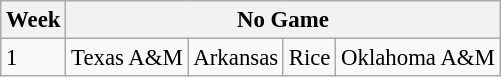<table class="wikitable" style="font-size:95%">
<tr>
<th>Week</th>
<th colspan="10">No Game</th>
</tr>
<tr>
<td>1</td>
<td>Texas A&M</td>
<td>Arkansas</td>
<td>Rice</td>
<td>Oklahoma A&M</td>
</tr>
</table>
